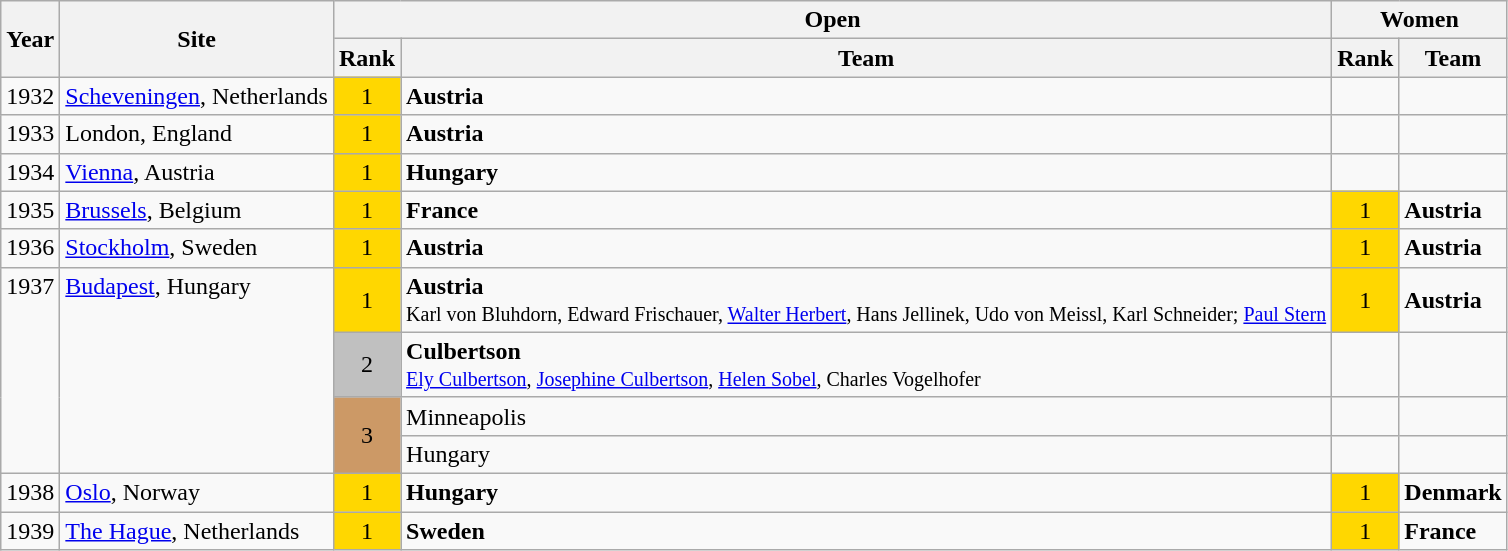<table class="wikitable">
<tr>
<th rowspan=2>Year</th>
<th rowspan=2>Site</th>
<th colspan=2>Open</th>
<th colspan=2>Women</th>
</tr>
<tr>
<th>Rank</th>
<th>Team</th>
<th>Rank</th>
<th>Team</th>
</tr>
<tr>
<td>1932</td>
<td><a href='#'>Scheveningen</a>, Netherlands</td>
<td bgcolor="gold" align=center>1</td>
<td> <strong>Austria</strong></td>
<td></td>
<td></td>
</tr>
<tr>
<td>1933</td>
<td>London, England</td>
<td bgcolor="gold" align=center>1</td>
<td> <strong>Austria</strong></td>
<td></td>
<td></td>
</tr>
<tr>
<td>1934</td>
<td><a href='#'>Vienna</a>, Austria</td>
<td bgcolor="gold" align=center>1</td>
<td> <strong>Hungary</strong></td>
<td></td>
<td></td>
</tr>
<tr>
<td>1935</td>
<td><a href='#'>Brussels</a>, Belgium</td>
<td bgcolor="gold" align=center>1</td>
<td> <strong>France</strong></td>
<td bgcolor="gold" align=center>1</td>
<td> <strong>Austria</strong></td>
</tr>
<tr>
<td>1936</td>
<td><a href='#'>Stockholm</a>, Sweden</td>
<td bgcolor="gold" align=center>1</td>
<td> <strong>Austria</strong></td>
<td bgcolor="gold" align=center>1</td>
<td> <strong>Austria</strong></td>
</tr>
<tr>
<td rowspan=4 valign="Top">1937</td>
<td rowspan=4 valign="Top"><a href='#'>Budapest</a>, Hungary</td>
<td bgcolor="gold" align=center>1</td>
<td> <strong>Austria</strong> <br><small>Karl von Bluhdorn, Edward Frischauer, <a href='#'>Walter Herbert</a>, Hans Jellinek, Udo von Meissl, Karl Schneider;  <a href='#'>Paul Stern</a></small></td>
<td bgcolor="gold" align=center>1</td>
<td> <strong>Austria</strong></td>
</tr>
<tr>
<td bgcolor="silver" align=center>2</td>
<td> <strong>Culbertson</strong> <br><small><a href='#'>Ely Culbertson</a>, <a href='#'>Josephine Culbertson</a>, <a href='#'>Helen Sobel</a>, Charles Vogelhofer</small></td>
<td></td>
<td></td>
</tr>
<tr>
<td rowspan=2 style="background:#c96;" align=center>3</td>
<td> Minneapolis</td>
<td></td>
<td></td>
</tr>
<tr>
<td> Hungary</td>
<td></td>
<td></td>
</tr>
<tr>
<td>1938</td>
<td><a href='#'>Oslo</a>, Norway</td>
<td bgcolor="gold" align=center>1</td>
<td> <strong>Hungary</strong></td>
<td bgcolor="gold" align=center>1</td>
<td> <strong>Denmark</strong></td>
</tr>
<tr>
<td>1939</td>
<td><a href='#'>The Hague</a>, Netherlands</td>
<td bgcolor="gold" align=center>1</td>
<td> <strong>Sweden</strong></td>
<td bgcolor="gold" align=center>1</td>
<td> <strong>France</strong></td>
</tr>
</table>
